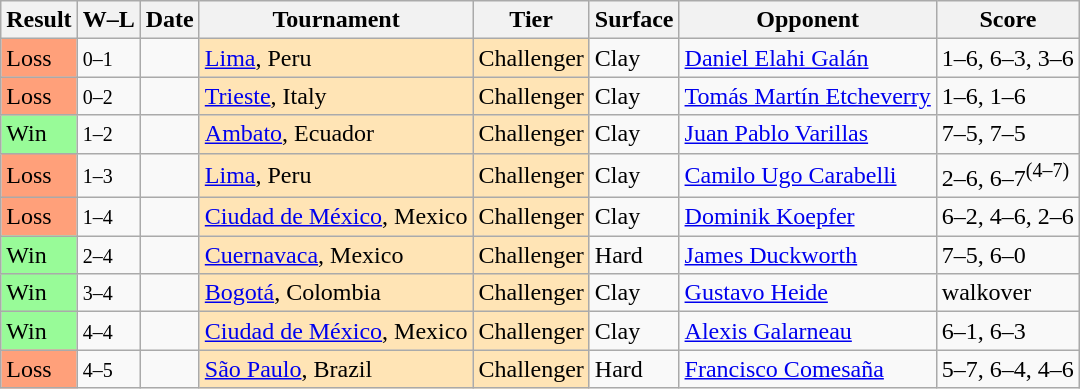<table class="sortable wikitable">
<tr>
<th>Result</th>
<th class="unsortable">W–L</th>
<th>Date</th>
<th>Tournament</th>
<th>Tier</th>
<th>Surface</th>
<th>Opponent</th>
<th class="unsortable">Score</th>
</tr>
<tr>
<td bgcolor=ffa07a>Loss</td>
<td><small>0–1</small></td>
<td><a href='#'></a></td>
<td style="background:moccasin;"><a href='#'>Lima</a>, Peru</td>
<td style="background:moccasin;">Challenger</td>
<td>Clay</td>
<td> <a href='#'>Daniel Elahi Galán</a></td>
<td>1–6, 6–3, 3–6</td>
</tr>
<tr>
<td bgcolor=ffa07a>Loss</td>
<td><small>0–2</small></td>
<td><a href='#'></a></td>
<td style="background:moccasin;"><a href='#'>Trieste</a>, Italy</td>
<td style="background:moccasin;">Challenger</td>
<td>Clay</td>
<td> <a href='#'>Tomás Martín Etcheverry</a></td>
<td>1–6, 1–6</td>
</tr>
<tr>
<td bgcolor=98fb98>Win</td>
<td><small>1–2</small></td>
<td><a href='#'></a></td>
<td style="background:moccasin;"><a href='#'>Ambato</a>, Ecuador</td>
<td style="background:moccasin;">Challenger</td>
<td>Clay</td>
<td> <a href='#'>Juan Pablo Varillas</a></td>
<td>7–5, 7–5</td>
</tr>
<tr>
<td bgcolor=ffa07a>Loss</td>
<td><small>1–3</small></td>
<td><a href='#'></a></td>
<td style="background:moccasin;"><a href='#'>Lima</a>, Peru</td>
<td style="background:moccasin;">Challenger</td>
<td>Clay</td>
<td> <a href='#'>Camilo Ugo Carabelli</a></td>
<td>2–6, 6–7<sup>(4–7)</sup></td>
</tr>
<tr>
<td bgcolor=ffa07a>Loss</td>
<td><small>1–4</small></td>
<td><a href='#'></a></td>
<td style="background:moccasin;"><a href='#'>Ciudad de México</a>, Mexico</td>
<td style="background:moccasin;">Challenger</td>
<td>Clay</td>
<td> <a href='#'>Dominik Koepfer</a></td>
<td>6–2, 4–6, 2–6</td>
</tr>
<tr>
<td bgcolor=98fb98>Win</td>
<td><small>2–4</small></td>
<td><a href='#'></a></td>
<td style="background:moccasin;"><a href='#'>Cuernavaca</a>, Mexico</td>
<td style="background:moccasin;">Challenger</td>
<td>Hard</td>
<td> <a href='#'>James Duckworth</a></td>
<td>7–5, 6–0</td>
</tr>
<tr>
<td bgcolor=98fb98>Win</td>
<td><small>3–4</small></td>
<td><a href='#'></a></td>
<td style="background:moccasin;"><a href='#'>Bogotá</a>, Colombia</td>
<td style="background:moccasin;">Challenger</td>
<td>Clay</td>
<td> <a href='#'>Gustavo Heide</a></td>
<td>walkover</td>
</tr>
<tr>
<td bgcolor=98fb98>Win</td>
<td><small>4–4</small></td>
<td><a href='#'></a></td>
<td style="background:moccasin;"><a href='#'>Ciudad de México</a>, Mexico</td>
<td style="background:moccasin;">Challenger</td>
<td>Clay</td>
<td> <a href='#'>Alexis Galarneau</a></td>
<td>6–1, 6–3</td>
</tr>
<tr>
<td bgcolor=ffa07a>Loss</td>
<td><small>4–5</small></td>
<td><a href='#'></a></td>
<td style="background:moccasin;"><a href='#'>São Paulo</a>, Brazil</td>
<td style="background:moccasin;">Challenger</td>
<td>Hard</td>
<td> <a href='#'>Francisco Comesaña</a></td>
<td>5–7, 6–4, 4–6</td>
</tr>
</table>
